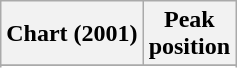<table class="wikitable sortable">
<tr>
<th scope="col">Chart (2001)</th>
<th scope="col">Peak<br>position</th>
</tr>
<tr>
</tr>
<tr>
</tr>
</table>
